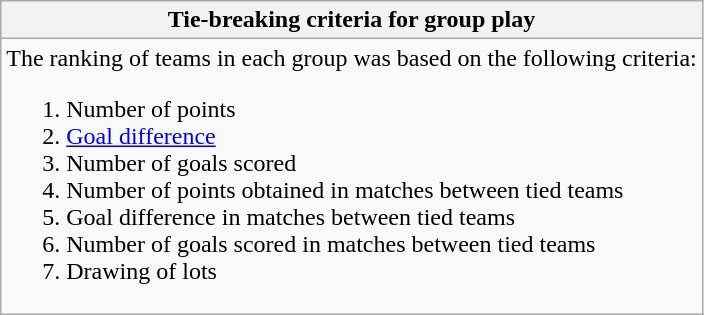<table class="wikitable collapsible collapsed">
<tr>
<th>Tie-breaking criteria for group play</th>
</tr>
<tr>
<td>The ranking of teams in each group was based on the following criteria:<br><ol><li>Number of points</li><li><a href='#'>Goal difference</a></li><li>Number of goals scored</li><li>Number of points obtained in matches between tied teams</li><li>Goal difference in matches between tied teams</li><li>Number of goals scored in matches between tied teams</li><li>Drawing of lots</li></ol></td>
</tr>
</table>
